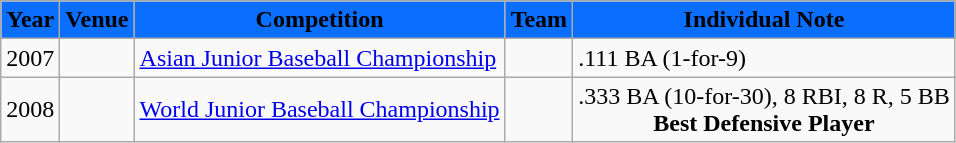<table class="wikitable">
<tr>
<th style="background:#0A6EFF"><span>Year</span></th>
<th style="background:#0A6EFF"><span>Venue</span></th>
<th style="background:#0A6EFF"><span>Competition</span></th>
<th style="background:#0A6EFF"><span>Team</span></th>
<th style="background:#0A6EFF"><span>Individual Note</span></th>
</tr>
<tr>
<td>2007</td>
<td></td>
<td><a href='#'>Asian Junior Baseball Championship</a></td>
<td style="text-align:center"></td>
<td>.111 BA (1-for-9)</td>
</tr>
<tr>
<td>2008</td>
<td></td>
<td><a href='#'>World Junior Baseball Championship</a></td>
<td style="text-align:center"></td>
<td style="text-align:center">.333 BA (10-for-30), 8 RBI, 8 R, 5 BB<br><strong>Best Defensive Player</strong><br></td>
</tr>
</table>
